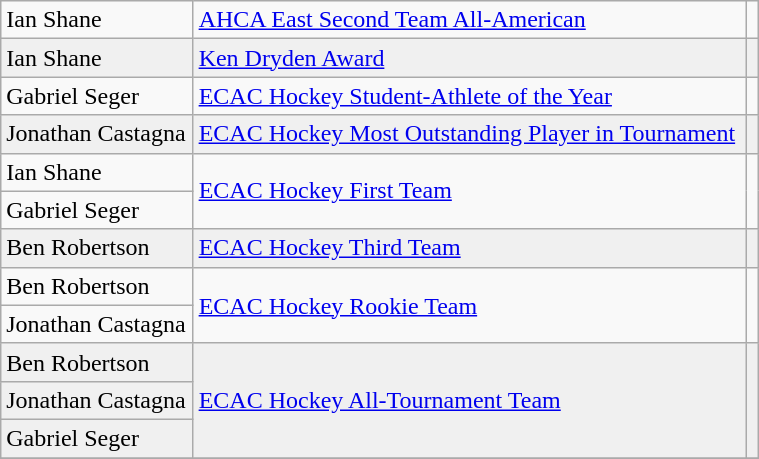<table class="wikitable" width=40%>
<tr>
<td>Ian Shane</td>
<td rowspan=1><a href='#'>AHCA East Second Team All-American</a></td>
<td rowspan=1></td>
</tr>
<tr bgcolor=f0f0f0>
<td>Ian Shane</td>
<td><a href='#'>Ken Dryden Award</a></td>
<td></td>
</tr>
<tr>
<td>Gabriel Seger</td>
<td><a href='#'>ECAC Hockey Student-Athlete of the Year</a></td>
<td></td>
</tr>
<tr bgcolor=f0f0f0>
<td>Jonathan Castagna</td>
<td><a href='#'>ECAC Hockey Most Outstanding Player in Tournament</a></td>
<td></td>
</tr>
<tr>
<td>Ian Shane</td>
<td rowspan=2><a href='#'>ECAC Hockey First Team</a></td>
<td rowspan=2></td>
</tr>
<tr>
<td>Gabriel Seger</td>
</tr>
<tr bgcolor=f0f0f0>
<td>Ben Robertson</td>
<td rowspan=1><a href='#'>ECAC Hockey Third Team</a></td>
<td rowspan=1></td>
</tr>
<tr>
<td>Ben Robertson</td>
<td rowspan=2><a href='#'>ECAC Hockey Rookie Team</a></td>
<td rowspan=2></td>
</tr>
<tr>
<td>Jonathan Castagna</td>
</tr>
<tr bgcolor=f0f0f0>
<td>Ben Robertson</td>
<td rowspan=3><a href='#'>ECAC Hockey All-Tournament Team</a></td>
<td rowspan=3></td>
</tr>
<tr bgcolor=f0f0f0>
<td>Jonathan Castagna</td>
</tr>
<tr bgcolor=f0f0f0>
<td>Gabriel Seger</td>
</tr>
<tr>
</tr>
</table>
